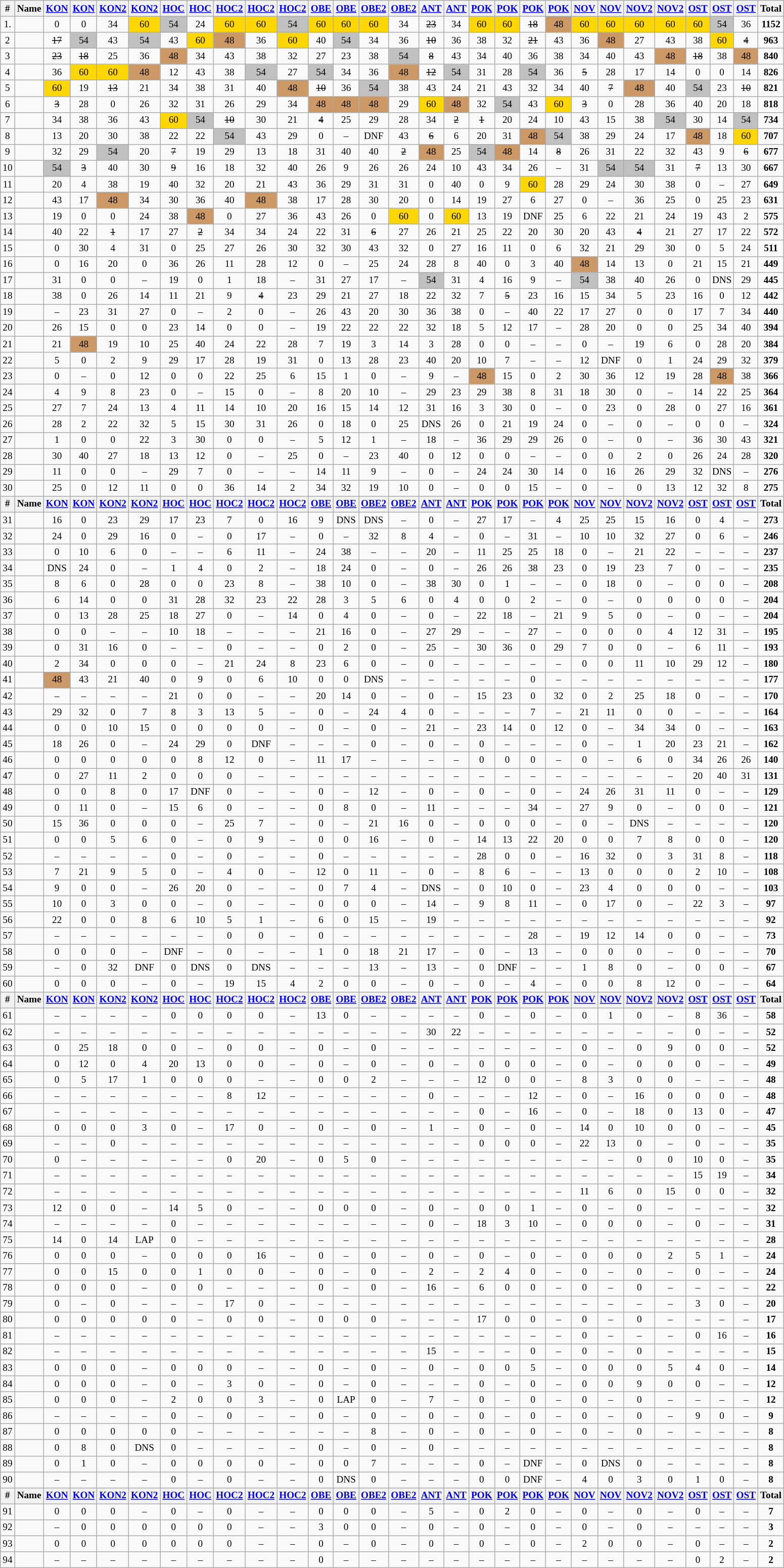<table class="wikitable"  style="text-align:center; font-size: 80%;">
<tr>
<th>#</th>
<th>Name</th>
<th><a href='#'>KON</a>  <br> </th>
<th><a href='#'>KON</a>  <br> </th>
<th><a href='#'>KON2</a> <br> </th>
<th><a href='#'>KON2</a> <br> </th>
<th><a href='#'>HOC</a>  <br> </th>
<th><a href='#'>HOC</a>  <br> </th>
<th><a href='#'>HOC2</a>  <br> </th>
<th><a href='#'>HOC2</a> <br> </th>
<th><a href='#'>HOC2</a> <br> </th>
<th><a href='#'>OBE</a>  <br> </th>
<th><a href='#'>OBE</a>  <br> </th>
<th><a href='#'>OBE2</a> <br> </th>
<th><a href='#'>OBE2</a> <br> </th>
<th><a href='#'>ANT</a>  <br> </th>
<th><a href='#'>ANT</a>  <br> </th>
<th><a href='#'>POK</a> <br> </th>
<th><a href='#'>POK</a> <br> </th>
<th><a href='#'>POK</a> <br> </th>
<th><a href='#'>POK</a> <br> </th>
<th><a href='#'>NOV</a> <br> </th>
<th><a href='#'>NOV</a> <br> </th>
<th><a href='#'>NOV2</a> <br> </th>
<th><a href='#'>NOV2</a> <br> </th>
<th><a href='#'>OST</a> <br> </th>
<th><a href='#'>OST</a> <br> </th>
<th><a href='#'>OST</a> <br> </th>
<th><strong>Total</strong></th>
</tr>
<tr>
<td>1.</td>
<td align="left"></td>
<td>0</td>
<td>0</td>
<td>34</td>
<td bgcolor="gold">60</td>
<td bgcolor="silver">54</td>
<td>24</td>
<td bgcolor="gold">60</td>
<td bgcolor="gold">60</td>
<td bgcolor="silver">54</td>
<td bgcolor="gold">60</td>
<td bgcolor="gold">60</td>
<td bgcolor="gold">60</td>
<td>34</td>
<td><s>23</s></td>
<td>34</td>
<td bgcolor="gold">60</td>
<td bgcolor="gold">60</td>
<td><s>18</s></td>
<td bgcolor="CC9966">48</td>
<td bgcolor="gold">60</td>
<td bgcolor="gold">60</td>
<td bgcolor="gold">60</td>
<td bgcolor="gold">60</td>
<td bgcolor="gold">60</td>
<td bgcolor="silver">54</td>
<td>36</td>
<td><strong>1152</strong></td>
</tr>
<tr>
<td>2</td>
<td align="left"></td>
<td><s>17</s></td>
<td bgcolor="silver">54</td>
<td>43</td>
<td bgcolor="silver">54</td>
<td>43</td>
<td bgcolor="gold">60</td>
<td bgcolor="CC9966">48</td>
<td>36</td>
<td bgcolor="gold">60</td>
<td>40</td>
<td bgcolor="silver">54</td>
<td>34</td>
<td>36</td>
<td><s>10</s></td>
<td>36</td>
<td>38</td>
<td>32</td>
<td><s>21</s></td>
<td>43</td>
<td>36</td>
<td bgcolor="CC9966">48</td>
<td>27</td>
<td>43</td>
<td>38</td>
<td bgcolor="gold">60</td>
<td><s>4</s></td>
<td><strong>963</strong></td>
</tr>
<tr>
<td>3</td>
<td align="left"></td>
<td><s>23</s></td>
<td><s>18</s></td>
<td>25</td>
<td>36</td>
<td bgcolor="CC9966">48</td>
<td>34</td>
<td>43</td>
<td>38</td>
<td>32</td>
<td>27</td>
<td>23</td>
<td>38</td>
<td bgcolor="silver">54</td>
<td><s>8</s></td>
<td>43</td>
<td>34</td>
<td>40</td>
<td>36</td>
<td>38</td>
<td>34</td>
<td>40</td>
<td>43</td>
<td bgcolor="CC9966">48</td>
<td><s>18</s></td>
<td>38</td>
<td bgcolor="CC9966">48</td>
<td><strong>840</strong></td>
</tr>
<tr>
<td>4</td>
<td align="left"></td>
<td>36</td>
<td bgcolor="gold">60</td>
<td bgcolor="gold">60</td>
<td bgcolor="CC9966">48</td>
<td>12</td>
<td>43</td>
<td>38</td>
<td bgcolor="silver">54</td>
<td>27</td>
<td bgcolor="silver">54</td>
<td>34</td>
<td>36</td>
<td bgcolor="CC9966">48</td>
<td><s>12</s></td>
<td bgcolor="silver">54</td>
<td>31</td>
<td>28</td>
<td bgcolor="silver">54</td>
<td>36</td>
<td><s>5</s></td>
<td>28</td>
<td>17</td>
<td>14</td>
<td>0</td>
<td>0</td>
<td>14</td>
<td><strong>826</strong></td>
</tr>
<tr>
<td>5</td>
<td align="left"></td>
<td bgcolor="gold">60</td>
<td>19</td>
<td><s>13</s></td>
<td>21</td>
<td>34</td>
<td>38</td>
<td>31</td>
<td>40</td>
<td bgcolor="CC9966">48</td>
<td><s>10</s></td>
<td>36</td>
<td bgcolor="silver">54</td>
<td>38</td>
<td>43</td>
<td>24</td>
<td>21</td>
<td>43</td>
<td>32</td>
<td>34</td>
<td>40</td>
<td><s>7</s></td>
<td bgcolor="CC9966">48</td>
<td>40</td>
<td bgcolor="silver">54</td>
<td>23</td>
<td><s>10</s></td>
<td><strong>821</strong></td>
</tr>
<tr>
<td>6</td>
<td align="left"></td>
<td><s>3</s></td>
<td>28</td>
<td>0</td>
<td>26</td>
<td>32</td>
<td>31</td>
<td>26</td>
<td>29</td>
<td>34</td>
<td bgcolor="CC9966">48</td>
<td bgcolor="CC9966">48</td>
<td bgcolor="CC9966">48</td>
<td>29</td>
<td bgcolor="gold">60</td>
<td bgcolor="CC9966">48</td>
<td>32</td>
<td bgcolor="silver">54</td>
<td>43</td>
<td bgcolor="gold">60</td>
<td><s>3</s></td>
<td>0</td>
<td>28</td>
<td>36</td>
<td>40</td>
<td>20</td>
<td>18</td>
<td><strong>818</strong></td>
</tr>
<tr>
<td>7</td>
<td align="left"></td>
<td>34</td>
<td>38</td>
<td>36</td>
<td>43</td>
<td bgcolor="gold">60</td>
<td bgcolor="silver">54</td>
<td><s>10</s></td>
<td>30</td>
<td>21</td>
<td><s>4</s></td>
<td>25</td>
<td>29</td>
<td>28</td>
<td>34</td>
<td><s>2</s></td>
<td><s>1</s></td>
<td>20</td>
<td>24</td>
<td>10</td>
<td>43</td>
<td>15</td>
<td>38</td>
<td bgcolor="silver">54</td>
<td>30</td>
<td>14</td>
<td bgcolor="silver">54</td>
<td><strong>734</strong></td>
</tr>
<tr>
<td>8</td>
<td align="left"></td>
<td>13</td>
<td>20</td>
<td>30</td>
<td>38</td>
<td>22</td>
<td>22</td>
<td bgcolor="silver">54</td>
<td>43</td>
<td>29</td>
<td>0</td>
<td>–</td>
<td>DNF</td>
<td>43</td>
<td><s>6</s></td>
<td>6</td>
<td>20</td>
<td>31</td>
<td bgcolor="CC9966">48</td>
<td bgcolor="silver">54</td>
<td>38</td>
<td>29</td>
<td>24</td>
<td>17</td>
<td bgcolor="CC9966">48</td>
<td>18</td>
<td bgcolor="gold">60</td>
<td><strong>707</strong></td>
</tr>
<tr>
<td>9</td>
<td align="left"></td>
<td>32</td>
<td>29</td>
<td bgcolor="silver">54</td>
<td>20</td>
<td><s>7</s></td>
<td>19</td>
<td>29</td>
<td>13</td>
<td>18</td>
<td>31</td>
<td>40</td>
<td>40</td>
<td><s>2</s></td>
<td bgcolor="CC9966">48</td>
<td>25</td>
<td bgcolor="silver">54</td>
<td bgcolor="CC9966">48</td>
<td>14</td>
<td><s>8</s></td>
<td>26</td>
<td>31</td>
<td>22</td>
<td>32</td>
<td>43</td>
<td>9</td>
<td><s>6</s></td>
<td><strong>677</strong></td>
</tr>
<tr>
<td>10</td>
<td align="left"></td>
<td bgcolor="silver">54</td>
<td><s>3</s></td>
<td>40</td>
<td>30</td>
<td><s>9</s></td>
<td>16</td>
<td>18</td>
<td>32</td>
<td>40</td>
<td>26</td>
<td>9</td>
<td>26</td>
<td>26</td>
<td>24</td>
<td>10</td>
<td>43</td>
<td>34</td>
<td>26</td>
<td>–</td>
<td>31</td>
<td bgcolor="silver">54</td>
<td bgcolor="silver">54</td>
<td>31</td>
<td><s>7</s></td>
<td>13</td>
<td>30</td>
<td><strong>667</strong></td>
</tr>
<tr>
<td>11</td>
<td align="left"></td>
<td>20</td>
<td>4</td>
<td>38</td>
<td>19</td>
<td>40</td>
<td>32</td>
<td>20</td>
<td>21</td>
<td>43</td>
<td>36</td>
<td>29</td>
<td>31</td>
<td>31</td>
<td>0</td>
<td>40</td>
<td>0</td>
<td>9</td>
<td bgcolor="gold">60</td>
<td>28</td>
<td>29</td>
<td>24</td>
<td>30</td>
<td>38</td>
<td>0</td>
<td>–</td>
<td>27</td>
<td><strong>649</strong></td>
</tr>
<tr>
<td>12</td>
<td align="left"></td>
<td>43</td>
<td>17</td>
<td bgcolor="CC9966">48</td>
<td>34</td>
<td>30</td>
<td>36</td>
<td>40</td>
<td bgcolor="CC9966">48</td>
<td>38</td>
<td>17</td>
<td>28</td>
<td>30</td>
<td>20</td>
<td>0</td>
<td>14</td>
<td>19</td>
<td>27</td>
<td>6</td>
<td>27</td>
<td>0</td>
<td>–</td>
<td>36</td>
<td>25</td>
<td>0</td>
<td>25</td>
<td>23</td>
<td><strong>631</strong></td>
</tr>
<tr>
<td>13</td>
<td align="left"></td>
<td>19</td>
<td>0</td>
<td>0</td>
<td>24</td>
<td>38</td>
<td bgcolor="CC9966">48</td>
<td>0</td>
<td>27</td>
<td>36</td>
<td>43</td>
<td>26</td>
<td>0</td>
<td bgcolor="gold">60</td>
<td>0</td>
<td bgcolor="gold">60</td>
<td>13</td>
<td>19</td>
<td>DNF</td>
<td>25</td>
<td>6</td>
<td>22</td>
<td>21</td>
<td>24</td>
<td>19</td>
<td>43</td>
<td>2</td>
<td><strong>575</strong></td>
</tr>
<tr>
<td>14</td>
<td align="left"></td>
<td>40</td>
<td>22</td>
<td><s>1</s></td>
<td>17</td>
<td>27</td>
<td><s>2</s></td>
<td>34</td>
<td>34</td>
<td>24</td>
<td>22</td>
<td>31</td>
<td><s>6</s></td>
<td>27</td>
<td>26</td>
<td>21</td>
<td>25</td>
<td>22</td>
<td>20</td>
<td>30</td>
<td>20</td>
<td>43</td>
<td><s>4</s></td>
<td>21</td>
<td>27</td>
<td>17</td>
<td>22</td>
<td><strong>572</strong></td>
</tr>
<tr>
<td>15</td>
<td align="left"></td>
<td>0</td>
<td>30</td>
<td>4</td>
<td>31</td>
<td>0</td>
<td>25</td>
<td>27</td>
<td>26</td>
<td>30</td>
<td>32</td>
<td>30</td>
<td>43</td>
<td>32</td>
<td>0</td>
<td>27</td>
<td>16</td>
<td>11</td>
<td>0</td>
<td>6</td>
<td>32</td>
<td>21</td>
<td>29</td>
<td>30</td>
<td>0</td>
<td>5</td>
<td>24</td>
<td><strong>511</strong></td>
</tr>
<tr>
<td>16</td>
<td align="left"></td>
<td>0</td>
<td>16</td>
<td>20</td>
<td>0</td>
<td>36</td>
<td>26</td>
<td>11</td>
<td>28</td>
<td>12</td>
<td>0</td>
<td>–</td>
<td>25</td>
<td>24</td>
<td>28</td>
<td>8</td>
<td>40</td>
<td>0</td>
<td>3</td>
<td>40</td>
<td bgcolor="CC9966">48</td>
<td>14</td>
<td>13</td>
<td>0</td>
<td>21</td>
<td>15</td>
<td>21</td>
<td><strong>449</strong></td>
</tr>
<tr>
<td>17</td>
<td align="left"></td>
<td>31</td>
<td>0</td>
<td>0</td>
<td>–</td>
<td>19</td>
<td>0</td>
<td>1</td>
<td>18</td>
<td>–</td>
<td>31</td>
<td>27</td>
<td>17</td>
<td>–</td>
<td bgcolor="silver">54</td>
<td>31</td>
<td>4</td>
<td>16</td>
<td>9</td>
<td>–</td>
<td bgcolor="silver">54</td>
<td>38</td>
<td>40</td>
<td>26</td>
<td>0</td>
<td>DNS</td>
<td>29</td>
<td><strong>445</strong></td>
</tr>
<tr>
<td>18</td>
<td align="left"></td>
<td>38</td>
<td>0</td>
<td>26</td>
<td>14</td>
<td>11</td>
<td>21</td>
<td>9</td>
<td><s>4</s></td>
<td>23</td>
<td>29</td>
<td>21</td>
<td>27</td>
<td>18</td>
<td>22</td>
<td>32</td>
<td>7</td>
<td><s>5</s></td>
<td>23</td>
<td>16</td>
<td>15</td>
<td>34</td>
<td>5</td>
<td>23</td>
<td>16</td>
<td>0</td>
<td>12</td>
<td><strong>442</strong></td>
</tr>
<tr>
<td>19</td>
<td align="left"></td>
<td>–</td>
<td>23</td>
<td>31</td>
<td>27</td>
<td>0</td>
<td>–</td>
<td>2</td>
<td>0</td>
<td>–</td>
<td>26</td>
<td>43</td>
<td>20</td>
<td>30</td>
<td>36</td>
<td>38</td>
<td>0</td>
<td>–</td>
<td>40</td>
<td>22</td>
<td>17</td>
<td>27</td>
<td>0</td>
<td>0</td>
<td>17</td>
<td>7</td>
<td>34</td>
<td><strong>440</strong></td>
</tr>
<tr>
<td>20</td>
<td align="left"></td>
<td>26</td>
<td>15</td>
<td>0</td>
<td>0</td>
<td>23</td>
<td>14</td>
<td>0</td>
<td>0</td>
<td>–</td>
<td>19</td>
<td>22</td>
<td>22</td>
<td>22</td>
<td>32</td>
<td>18</td>
<td>5</td>
<td>12</td>
<td>17</td>
<td>–</td>
<td>28</td>
<td>20</td>
<td>0</td>
<td>0</td>
<td>25</td>
<td>34</td>
<td>40</td>
<td><strong>394</strong></td>
</tr>
<tr>
<td>21</td>
<td align="left"></td>
<td>21</td>
<td bgcolor="CC9966">48</td>
<td>19</td>
<td>10</td>
<td>25</td>
<td>40</td>
<td>24</td>
<td>22</td>
<td>28</td>
<td>7</td>
<td>19</td>
<td>3</td>
<td>14</td>
<td>3</td>
<td>28</td>
<td>0</td>
<td>0</td>
<td>–</td>
<td>–</td>
<td>0</td>
<td>–</td>
<td>19</td>
<td>6</td>
<td>0</td>
<td>28</td>
<td>20</td>
<td><strong>384</strong></td>
</tr>
<tr>
<td>22</td>
<td align="left"></td>
<td>5</td>
<td>0</td>
<td>2</td>
<td>9</td>
<td>29</td>
<td>17</td>
<td>28</td>
<td>19</td>
<td>31</td>
<td>0</td>
<td>13</td>
<td>28</td>
<td>23</td>
<td>40</td>
<td>20</td>
<td>10</td>
<td>7</td>
<td>–</td>
<td>–</td>
<td>12</td>
<td>DNF</td>
<td>0</td>
<td>1</td>
<td>24</td>
<td>29</td>
<td>32</td>
<td><strong>379</strong></td>
</tr>
<tr>
<td>23</td>
<td align="left"></td>
<td>0</td>
<td>–</td>
<td>0</td>
<td>12</td>
<td>0</td>
<td>0</td>
<td>22</td>
<td>25</td>
<td>6</td>
<td>15</td>
<td>1</td>
<td>0</td>
<td>–</td>
<td>9</td>
<td>–</td>
<td bgcolor="CC9966">48</td>
<td>15</td>
<td>0</td>
<td>2</td>
<td>30</td>
<td>36</td>
<td>12</td>
<td>19</td>
<td>28</td>
<td bgcolor="CC9966">48</td>
<td>38</td>
<td><strong>366</strong></td>
</tr>
<tr>
<td>24</td>
<td align="left"></td>
<td>4</td>
<td>9</td>
<td>8</td>
<td>23</td>
<td>0</td>
<td>–</td>
<td>15</td>
<td>0</td>
<td>–</td>
<td>8</td>
<td>20</td>
<td>10</td>
<td>–</td>
<td>29</td>
<td>23</td>
<td>29</td>
<td>38</td>
<td>8</td>
<td>31</td>
<td>18</td>
<td>30</td>
<td>0</td>
<td>–</td>
<td>14</td>
<td>22</td>
<td>25</td>
<td><strong>364</strong></td>
</tr>
<tr>
<td>25</td>
<td align="left"></td>
<td>27</td>
<td>7</td>
<td>24</td>
<td>13</td>
<td>4</td>
<td>11</td>
<td>14</td>
<td>10</td>
<td>20</td>
<td>16</td>
<td>15</td>
<td>14</td>
<td>12</td>
<td>31</td>
<td>16</td>
<td>3</td>
<td>30</td>
<td>0</td>
<td>–</td>
<td>0</td>
<td>23</td>
<td>0</td>
<td>28</td>
<td>0</td>
<td>27</td>
<td>16</td>
<td><strong>361</strong></td>
</tr>
<tr>
<td>26</td>
<td align="left"></td>
<td>28</td>
<td>2</td>
<td>22</td>
<td>32</td>
<td>5</td>
<td>15</td>
<td>30</td>
<td>31</td>
<td>26</td>
<td>0</td>
<td>18</td>
<td>0</td>
<td>25</td>
<td>DNS</td>
<td>26</td>
<td>0</td>
<td>21</td>
<td>19</td>
<td>24</td>
<td>0</td>
<td>–</td>
<td>0</td>
<td>–</td>
<td>0</td>
<td>0</td>
<td>–</td>
<td><strong>324</strong></td>
</tr>
<tr>
<td>27</td>
<td align="left"></td>
<td>1</td>
<td>0</td>
<td>0</td>
<td>22</td>
<td>3</td>
<td>30</td>
<td>0</td>
<td>0</td>
<td>–</td>
<td>5</td>
<td>12</td>
<td>1</td>
<td>–</td>
<td>18</td>
<td>–</td>
<td>36</td>
<td>29</td>
<td>29</td>
<td>26</td>
<td>0</td>
<td>–</td>
<td>0</td>
<td>–</td>
<td>36</td>
<td>30</td>
<td>43</td>
<td><strong>321</strong></td>
</tr>
<tr>
<td>28</td>
<td align="left"></td>
<td>30</td>
<td>40</td>
<td>27</td>
<td>18</td>
<td>13</td>
<td>12</td>
<td>0</td>
<td>–</td>
<td>25</td>
<td>0</td>
<td>–</td>
<td>23</td>
<td>40</td>
<td>0</td>
<td>12</td>
<td>0</td>
<td>0</td>
<td>–</td>
<td>–</td>
<td>0</td>
<td>0</td>
<td>2</td>
<td>0</td>
<td>26</td>
<td>24</td>
<td>28</td>
<td><strong>320</strong></td>
</tr>
<tr>
<td>29</td>
<td align="left"></td>
<td>11</td>
<td>0</td>
<td>0</td>
<td>–</td>
<td>29</td>
<td>7</td>
<td>0</td>
<td>–</td>
<td>–</td>
<td>14</td>
<td>11</td>
<td>9</td>
<td>–</td>
<td>0</td>
<td>–</td>
<td>24</td>
<td>24</td>
<td>30</td>
<td>14</td>
<td>0</td>
<td>16</td>
<td>26</td>
<td>29</td>
<td>32</td>
<td>DNS</td>
<td>–</td>
<td><strong>276</strong></td>
</tr>
<tr>
<td>30</td>
<td align="left"></td>
<td>25</td>
<td>0</td>
<td>12</td>
<td>11</td>
<td>0</td>
<td>0</td>
<td>36</td>
<td>14</td>
<td>2</td>
<td>34</td>
<td>32</td>
<td>19</td>
<td>10</td>
<td>0</td>
<td>–</td>
<td>0</td>
<td>0</td>
<td>15</td>
<td>–</td>
<td>0</td>
<td>–</td>
<td>0</td>
<td>13</td>
<td>12</td>
<td>32</td>
<td>8</td>
<td><strong>275</strong></td>
</tr>
<tr>
<th>#</th>
<th>Name</th>
<th><a href='#'>KON</a>  <br> </th>
<th><a href='#'>KON</a>  <br> </th>
<th><a href='#'>KON2</a> <br> </th>
<th><a href='#'>KON2</a> <br> </th>
<th><a href='#'>HOC</a>  <br> </th>
<th><a href='#'>HOC</a>  <br> </th>
<th><a href='#'>HOC2</a>  <br> </th>
<th><a href='#'>HOC2</a> <br> </th>
<th><a href='#'>HOC2</a> <br> </th>
<th><a href='#'>OBE</a>  <br> </th>
<th><a href='#'>OBE</a>  <br> </th>
<th><a href='#'>OBE2</a> <br> </th>
<th><a href='#'>OBE2</a> <br> </th>
<th><a href='#'>ANT</a>  <br> </th>
<th><a href='#'>ANT</a>  <br> </th>
<th><a href='#'>POK</a> <br> </th>
<th><a href='#'>POK</a> <br> </th>
<th><a href='#'>POK</a> <br> </th>
<th><a href='#'>POK</a> <br> </th>
<th><a href='#'>NOV</a> <br> </th>
<th><a href='#'>NOV</a> <br> </th>
<th><a href='#'>NOV2</a> <br> </th>
<th><a href='#'>NOV2</a> <br> </th>
<th><a href='#'>OST</a> <br> </th>
<th><a href='#'>OST</a> <br> </th>
<th><a href='#'>OST</a> <br> </th>
<th><strong>Total</strong></th>
</tr>
<tr>
<td>31</td>
<td align="left"></td>
<td>16</td>
<td>0</td>
<td>23</td>
<td>29</td>
<td>17</td>
<td>23</td>
<td>7</td>
<td>0</td>
<td>16</td>
<td>9</td>
<td>DNS</td>
<td>DNS</td>
<td>–</td>
<td>0</td>
<td>–</td>
<td>27</td>
<td>17</td>
<td>–</td>
<td>4</td>
<td>25</td>
<td>25</td>
<td>15</td>
<td>16</td>
<td>0</td>
<td>4</td>
<td>–</td>
<td><strong>273</strong></td>
</tr>
<tr>
<td>32</td>
<td align="left"></td>
<td>24</td>
<td>0</td>
<td>29</td>
<td>16</td>
<td>0</td>
<td>–</td>
<td>0</td>
<td>17</td>
<td>–</td>
<td>0</td>
<td>–</td>
<td>32</td>
<td>8</td>
<td>4</td>
<td>–</td>
<td>0</td>
<td>–</td>
<td>31</td>
<td>–</td>
<td>10</td>
<td>10</td>
<td>32</td>
<td>27</td>
<td>0</td>
<td>6</td>
<td>–</td>
<td><strong>246</strong></td>
</tr>
<tr>
<td>33</td>
<td align="left"></td>
<td>0</td>
<td>10</td>
<td>6</td>
<td>0</td>
<td>–</td>
<td>–</td>
<td>6</td>
<td>11</td>
<td>–</td>
<td>24</td>
<td>38</td>
<td>–</td>
<td>–</td>
<td>20</td>
<td>–</td>
<td>11</td>
<td>25</td>
<td>25</td>
<td>18</td>
<td>0</td>
<td>–</td>
<td>21</td>
<td>22</td>
<td>–</td>
<td>–</td>
<td>–</td>
<td><strong>237</strong></td>
</tr>
<tr>
<td>34</td>
<td align="left"></td>
<td>DNS</td>
<td>24</td>
<td>0</td>
<td>–</td>
<td>1</td>
<td>4</td>
<td>0</td>
<td>2</td>
<td>–</td>
<td>18</td>
<td>24</td>
<td>0</td>
<td>–</td>
<td>0</td>
<td>–</td>
<td>26</td>
<td>26</td>
<td>38</td>
<td>23</td>
<td>0</td>
<td>19</td>
<td>23</td>
<td>7</td>
<td>0</td>
<td>–</td>
<td>–</td>
<td><strong>235</strong></td>
</tr>
<tr>
<td>35</td>
<td align="left"></td>
<td>8</td>
<td>6</td>
<td>0</td>
<td>28</td>
<td>0</td>
<td>0</td>
<td>23</td>
<td>8</td>
<td>–</td>
<td>38</td>
<td>10</td>
<td>0</td>
<td>–</td>
<td>38</td>
<td>30</td>
<td>0</td>
<td>1</td>
<td>–</td>
<td>–</td>
<td>0</td>
<td>18</td>
<td>0</td>
<td>–</td>
<td>0</td>
<td>0</td>
<td>–</td>
<td><strong>208</strong></td>
</tr>
<tr>
<td>36</td>
<td align="left"></td>
<td>6</td>
<td>14</td>
<td>0</td>
<td>0</td>
<td>31</td>
<td>28</td>
<td>32</td>
<td>23</td>
<td>22</td>
<td>28</td>
<td>3</td>
<td>5</td>
<td>6</td>
<td>0</td>
<td>4</td>
<td>0</td>
<td>0</td>
<td>2</td>
<td>–</td>
<td>0</td>
<td>–</td>
<td>0</td>
<td>0</td>
<td>0</td>
<td>0</td>
<td>–</td>
<td><strong>204</strong></td>
</tr>
<tr>
<td>37</td>
<td align="left"></td>
<td>0</td>
<td>13</td>
<td>28</td>
<td>25</td>
<td>18</td>
<td>27</td>
<td>0</td>
<td>–</td>
<td>14</td>
<td>0</td>
<td>4</td>
<td>0</td>
<td>–</td>
<td>0</td>
<td>–</td>
<td>22</td>
<td>18</td>
<td>–</td>
<td>21</td>
<td>9</td>
<td>5</td>
<td>0</td>
<td>–</td>
<td>0</td>
<td>–</td>
<td>–</td>
<td><strong>204</strong></td>
</tr>
<tr>
<td>38</td>
<td align="left"></td>
<td>0</td>
<td>0</td>
<td>–</td>
<td>–</td>
<td>10</td>
<td>18</td>
<td>–</td>
<td>–</td>
<td>–</td>
<td>21</td>
<td>16</td>
<td>0</td>
<td>–</td>
<td>27</td>
<td>29</td>
<td>–</td>
<td>–</td>
<td>27</td>
<td>–</td>
<td>0</td>
<td>0</td>
<td>0</td>
<td>4</td>
<td>12</td>
<td>31</td>
<td>–</td>
<td><strong>195</strong></td>
</tr>
<tr>
<td>39</td>
<td align="left"></td>
<td>0</td>
<td>31</td>
<td>16</td>
<td>0</td>
<td>–</td>
<td>–</td>
<td>0</td>
<td>–</td>
<td>–</td>
<td>0</td>
<td>2</td>
<td>0</td>
<td>–</td>
<td>25</td>
<td>–</td>
<td>30</td>
<td>36</td>
<td>0</td>
<td>29</td>
<td>7</td>
<td>0</td>
<td>0</td>
<td>–</td>
<td>6</td>
<td>11</td>
<td>–</td>
<td><strong>193</strong></td>
</tr>
<tr>
<td>40</td>
<td align="left"></td>
<td>2</td>
<td>34</td>
<td>0</td>
<td>0</td>
<td>0</td>
<td>–</td>
<td>21</td>
<td>24</td>
<td>8</td>
<td>23</td>
<td>6</td>
<td>0</td>
<td>–</td>
<td>0</td>
<td>–</td>
<td>–</td>
<td>–</td>
<td>–</td>
<td>–</td>
<td>0</td>
<td>0</td>
<td>11</td>
<td>10</td>
<td>29</td>
<td>12</td>
<td>–</td>
<td><strong>180</strong></td>
</tr>
<tr>
<td>41</td>
<td align="left"></td>
<td bgcolor="CC9966">48</td>
<td>43</td>
<td>21</td>
<td>40</td>
<td>0</td>
<td>9</td>
<td>0</td>
<td>6</td>
<td>10</td>
<td>0</td>
<td>0</td>
<td>DNS</td>
<td>–</td>
<td>–</td>
<td>–</td>
<td>–</td>
<td>–</td>
<td>0</td>
<td>–</td>
<td>–</td>
<td>–</td>
<td>–</td>
<td>–</td>
<td>–</td>
<td>–</td>
<td>–</td>
<td><strong>177</strong></td>
</tr>
<tr>
<td>42</td>
<td align="left"></td>
<td>–</td>
<td>–</td>
<td>–</td>
<td>–</td>
<td>21</td>
<td>0</td>
<td>0</td>
<td>–</td>
<td>–</td>
<td>20</td>
<td>14</td>
<td>0</td>
<td>–</td>
<td>0</td>
<td>–</td>
<td>15</td>
<td>23</td>
<td>0</td>
<td>32</td>
<td>0</td>
<td>2</td>
<td>25</td>
<td>18</td>
<td>0</td>
<td>–</td>
<td>–</td>
<td><strong>170</strong></td>
</tr>
<tr>
<td>43</td>
<td align="left"></td>
<td>29</td>
<td>32</td>
<td>0</td>
<td>7</td>
<td>8</td>
<td>3</td>
<td>13</td>
<td>5</td>
<td>–</td>
<td>0</td>
<td>–</td>
<td>24</td>
<td>4</td>
<td>0</td>
<td>–</td>
<td>–</td>
<td>–</td>
<td>7</td>
<td>–</td>
<td>21</td>
<td>11</td>
<td>0</td>
<td>0</td>
<td>–</td>
<td>–</td>
<td>–</td>
<td><strong>164</strong></td>
</tr>
<tr>
<td>44</td>
<td align="left"></td>
<td>0</td>
<td>0</td>
<td>10</td>
<td>15</td>
<td>0</td>
<td>0</td>
<td>0</td>
<td>0</td>
<td>–</td>
<td>0</td>
<td>–</td>
<td>0</td>
<td>–</td>
<td>21</td>
<td>–</td>
<td>23</td>
<td>14</td>
<td>0</td>
<td>12</td>
<td>0</td>
<td>–</td>
<td>34</td>
<td>34</td>
<td>0</td>
<td>–</td>
<td>–</td>
<td><strong>163</strong></td>
</tr>
<tr>
<td>45</td>
<td align="left"></td>
<td>18</td>
<td>26</td>
<td>0</td>
<td>–</td>
<td>24</td>
<td>29</td>
<td>0</td>
<td>DNF</td>
<td>–</td>
<td>–</td>
<td>–</td>
<td>0</td>
<td>–</td>
<td>0</td>
<td>–</td>
<td>0</td>
<td>–</td>
<td>–</td>
<td>–</td>
<td>0</td>
<td>–</td>
<td>1</td>
<td>20</td>
<td>23</td>
<td>21</td>
<td>–</td>
<td><strong>162</strong></td>
</tr>
<tr>
<td>46</td>
<td align="left"></td>
<td>0</td>
<td>0</td>
<td>0</td>
<td>0</td>
<td>0</td>
<td>8</td>
<td>12</td>
<td>0</td>
<td>–</td>
<td>11</td>
<td>17</td>
<td>–</td>
<td>–</td>
<td>–</td>
<td>–</td>
<td>0</td>
<td>0</td>
<td>0</td>
<td>–</td>
<td>0</td>
<td>–</td>
<td>6</td>
<td>0</td>
<td>34</td>
<td>26</td>
<td>26</td>
<td><strong>140</strong></td>
</tr>
<tr>
<td>47</td>
<td align="left"></td>
<td>0</td>
<td>27</td>
<td>11</td>
<td>2</td>
<td>0</td>
<td>0</td>
<td>0</td>
<td>–</td>
<td>–</td>
<td>–</td>
<td>–</td>
<td>–</td>
<td>–</td>
<td>–</td>
<td>–</td>
<td>–</td>
<td>–</td>
<td>–</td>
<td>–</td>
<td>–</td>
<td>–</td>
<td>–</td>
<td>–</td>
<td>20</td>
<td>40</td>
<td>31</td>
<td><strong>131</strong></td>
</tr>
<tr>
<td>48</td>
<td align="left"></td>
<td>0</td>
<td>0</td>
<td>8</td>
<td>0</td>
<td>17</td>
<td>DNF</td>
<td>0</td>
<td>–</td>
<td>–</td>
<td>0</td>
<td>–</td>
<td>12</td>
<td>–</td>
<td>0</td>
<td>–</td>
<td>0</td>
<td>–</td>
<td>0</td>
<td>–</td>
<td>24</td>
<td>26</td>
<td>31</td>
<td>11</td>
<td>0</td>
<td>–</td>
<td>–</td>
<td><strong>129</strong></td>
</tr>
<tr>
<td>49</td>
<td align="left"></td>
<td>0</td>
<td>11</td>
<td>0</td>
<td>–</td>
<td>15</td>
<td>6</td>
<td>0</td>
<td>–</td>
<td>–</td>
<td>0</td>
<td>8</td>
<td>0</td>
<td>–</td>
<td>11</td>
<td>–</td>
<td>–</td>
<td>–</td>
<td>34</td>
<td>–</td>
<td>27</td>
<td>9</td>
<td>0</td>
<td>–</td>
<td>0</td>
<td>0</td>
<td>–</td>
<td><strong>121</strong></td>
</tr>
<tr>
<td>50</td>
<td align="left"></td>
<td>15</td>
<td>36</td>
<td>0</td>
<td>0</td>
<td>0</td>
<td>–</td>
<td>25</td>
<td>7</td>
<td>–</td>
<td>0</td>
<td>–</td>
<td>21</td>
<td>16</td>
<td>0</td>
<td>–</td>
<td>0</td>
<td>0</td>
<td>0</td>
<td>–</td>
<td>0</td>
<td>–</td>
<td>DNS</td>
<td>–</td>
<td>–</td>
<td>–</td>
<td>–</td>
<td><strong>120</strong></td>
</tr>
<tr>
<td>51</td>
<td align="left"></td>
<td>0</td>
<td>0</td>
<td>5</td>
<td>6</td>
<td>0</td>
<td>–</td>
<td>0</td>
<td>9</td>
<td>–</td>
<td>0</td>
<td>0</td>
<td>16</td>
<td>–</td>
<td>0</td>
<td>–</td>
<td>14</td>
<td>13</td>
<td>22</td>
<td>20</td>
<td>0</td>
<td>0</td>
<td>7</td>
<td>8</td>
<td>0</td>
<td>0</td>
<td>–</td>
<td><strong>120</strong></td>
</tr>
<tr>
<td>52</td>
<td align="left"></td>
<td>–</td>
<td>–</td>
<td>–</td>
<td>–</td>
<td>0</td>
<td>–</td>
<td>0</td>
<td>–</td>
<td>–</td>
<td>0</td>
<td>–</td>
<td>–</td>
<td>–</td>
<td>–</td>
<td>–</td>
<td>28</td>
<td>0</td>
<td>0</td>
<td>–</td>
<td>16</td>
<td>32</td>
<td>0</td>
<td>3</td>
<td>31</td>
<td>8</td>
<td>–</td>
<td><strong>118</strong></td>
</tr>
<tr>
<td>53</td>
<td align="left"></td>
<td>7</td>
<td>21</td>
<td>9</td>
<td>5</td>
<td>0</td>
<td>–</td>
<td>4</td>
<td>0</td>
<td>–</td>
<td>12</td>
<td>0</td>
<td>11</td>
<td>–</td>
<td>0</td>
<td>–</td>
<td>8</td>
<td>6</td>
<td>–</td>
<td>–</td>
<td>13</td>
<td>0</td>
<td>0</td>
<td>0</td>
<td>2</td>
<td>10</td>
<td>–</td>
<td><strong>108</strong></td>
</tr>
<tr>
<td>54</td>
<td align="left"></td>
<td>9</td>
<td>0</td>
<td>0</td>
<td>–</td>
<td>26</td>
<td>20</td>
<td>0</td>
<td>–</td>
<td>–</td>
<td>0</td>
<td>7</td>
<td>4</td>
<td>–</td>
<td>DNS</td>
<td>–</td>
<td>0</td>
<td>10</td>
<td>0</td>
<td>–</td>
<td>23</td>
<td>4</td>
<td>0</td>
<td>0</td>
<td>0</td>
<td>–</td>
<td>–</td>
<td><strong>103</strong></td>
</tr>
<tr>
<td>55</td>
<td align="left"></td>
<td>10</td>
<td>0</td>
<td>3</td>
<td>0</td>
<td>0</td>
<td>–</td>
<td>0</td>
<td>–</td>
<td>–</td>
<td>0</td>
<td>0</td>
<td>0</td>
<td>–</td>
<td>14</td>
<td>–</td>
<td>9</td>
<td>8</td>
<td>11</td>
<td>–</td>
<td>0</td>
<td>17</td>
<td>0</td>
<td>–</td>
<td>22</td>
<td>3</td>
<td>–</td>
<td><strong>97</strong></td>
</tr>
<tr>
<td>56</td>
<td align="left"></td>
<td>22</td>
<td>0</td>
<td>0</td>
<td>8</td>
<td>6</td>
<td>10</td>
<td>5</td>
<td>1</td>
<td>–</td>
<td>6</td>
<td>0</td>
<td>15</td>
<td>–</td>
<td>19</td>
<td>–</td>
<td>–</td>
<td>–</td>
<td>–</td>
<td>–</td>
<td>–</td>
<td>–</td>
<td>–</td>
<td>–</td>
<td>–</td>
<td>–</td>
<td>–</td>
<td><strong>92</strong></td>
</tr>
<tr>
<td>57</td>
<td align="left"></td>
<td>–</td>
<td>–</td>
<td>–</td>
<td>–</td>
<td>–</td>
<td>–</td>
<td>0</td>
<td>0</td>
<td>–</td>
<td>0</td>
<td>–</td>
<td>–</td>
<td>–</td>
<td>–</td>
<td>–</td>
<td>–</td>
<td>–</td>
<td>28</td>
<td>–</td>
<td>19</td>
<td>12</td>
<td>14</td>
<td>0</td>
<td>0</td>
<td>–</td>
<td>–</td>
<td><strong>73</strong></td>
</tr>
<tr>
<td>58</td>
<td align="left"></td>
<td>0</td>
<td>0</td>
<td>0</td>
<td>–</td>
<td>DNF</td>
<td>–</td>
<td>0</td>
<td>–</td>
<td>–</td>
<td>1</td>
<td>0</td>
<td>18</td>
<td>21</td>
<td>17</td>
<td>–</td>
<td>0</td>
<td>–</td>
<td>13</td>
<td>–</td>
<td>0</td>
<td>0</td>
<td>0</td>
<td>–</td>
<td>0</td>
<td>–</td>
<td>–</td>
<td><strong>70</strong></td>
</tr>
<tr>
<td>59</td>
<td align="left"></td>
<td>–</td>
<td>0</td>
<td>32</td>
<td>DNF</td>
<td>0</td>
<td>DNS</td>
<td>0</td>
<td>DNS</td>
<td>–</td>
<td>–</td>
<td>–</td>
<td>13</td>
<td>–</td>
<td>13</td>
<td>–</td>
<td>0</td>
<td>DNF</td>
<td>–</td>
<td>–</td>
<td>1</td>
<td>8</td>
<td>0</td>
<td>–</td>
<td>0</td>
<td>0</td>
<td>–</td>
<td><strong>67</strong></td>
</tr>
<tr>
<td>60</td>
<td align="left"></td>
<td>0</td>
<td>0</td>
<td>0</td>
<td>–</td>
<td>0</td>
<td>–</td>
<td>19</td>
<td>15</td>
<td>4</td>
<td>2</td>
<td>0</td>
<td>0</td>
<td>–</td>
<td>0</td>
<td>–</td>
<td>0</td>
<td>–</td>
<td>4</td>
<td>–</td>
<td>0</td>
<td>0</td>
<td>8</td>
<td>12</td>
<td>0</td>
<td>–</td>
<td>–</td>
<td><strong>64</strong></td>
</tr>
<tr>
<th>#</th>
<th>Name</th>
<th><a href='#'>KON</a>  <br> </th>
<th><a href='#'>KON</a>  <br> </th>
<th><a href='#'>KON2</a> <br> </th>
<th><a href='#'>KON2</a> <br> </th>
<th><a href='#'>HOC</a>  <br> </th>
<th><a href='#'>HOC</a>  <br> </th>
<th><a href='#'>HOC2</a>  <br> </th>
<th><a href='#'>HOC2</a> <br> </th>
<th><a href='#'>HOC2</a> <br> </th>
<th><a href='#'>OBE</a>  <br> </th>
<th><a href='#'>OBE</a>  <br> </th>
<th><a href='#'>OBE2</a> <br> </th>
<th><a href='#'>OBE2</a> <br> </th>
<th><a href='#'>ANT</a>  <br> </th>
<th><a href='#'>ANT</a>  <br> </th>
<th><a href='#'>POK</a> <br> </th>
<th><a href='#'>POK</a> <br> </th>
<th><a href='#'>POK</a> <br> </th>
<th><a href='#'>POK</a> <br> </th>
<th><a href='#'>NOV</a> <br> </th>
<th><a href='#'>NOV</a> <br> </th>
<th><a href='#'>NOV2</a> <br> </th>
<th><a href='#'>NOV2</a> <br> </th>
<th><a href='#'>OST</a> <br> </th>
<th><a href='#'>OST</a> <br> </th>
<th><a href='#'>OST</a> <br> </th>
<th><strong>Total</strong></th>
</tr>
<tr>
<td>61</td>
<td align="left"></td>
<td>–</td>
<td>–</td>
<td>–</td>
<td>–</td>
<td>0</td>
<td>0</td>
<td>0</td>
<td>0</td>
<td>–</td>
<td>13</td>
<td>0</td>
<td>–</td>
<td>–</td>
<td>–</td>
<td>–</td>
<td>0</td>
<td>–</td>
<td>0</td>
<td>–</td>
<td>0</td>
<td>1</td>
<td>0</td>
<td>–</td>
<td>8</td>
<td>36</td>
<td>–</td>
<td><strong>58</strong></td>
</tr>
<tr>
<td>62</td>
<td align="left"></td>
<td>–</td>
<td>–</td>
<td>–</td>
<td>–</td>
<td>–</td>
<td>–</td>
<td>–</td>
<td>–</td>
<td>–</td>
<td>–</td>
<td>–</td>
<td>–</td>
<td>–</td>
<td>30</td>
<td>22</td>
<td>–</td>
<td>–</td>
<td>–</td>
<td>–</td>
<td>–</td>
<td>–</td>
<td>–</td>
<td>–</td>
<td>0</td>
<td>–</td>
<td>–</td>
<td><strong>52</strong></td>
</tr>
<tr>
<td>63</td>
<td align="left"></td>
<td>0</td>
<td>25</td>
<td>18</td>
<td>0</td>
<td>0</td>
<td>–</td>
<td>0</td>
<td>0</td>
<td>–</td>
<td>0</td>
<td>–</td>
<td>0</td>
<td>–</td>
<td>–</td>
<td>–</td>
<td>–</td>
<td>–</td>
<td>–</td>
<td>–</td>
<td>0</td>
<td>–</td>
<td>0</td>
<td>9</td>
<td>0</td>
<td>0</td>
<td>–</td>
<td><strong>52</strong></td>
</tr>
<tr>
<td>64</td>
<td align="left"></td>
<td>0</td>
<td>12</td>
<td>0</td>
<td>4</td>
<td>20</td>
<td>13</td>
<td>0</td>
<td>0</td>
<td>–</td>
<td>0</td>
<td>–</td>
<td>0</td>
<td>–</td>
<td>0</td>
<td>–</td>
<td>0</td>
<td>0</td>
<td>0</td>
<td>–</td>
<td>0</td>
<td>–</td>
<td>0</td>
<td>0</td>
<td>0</td>
<td>–</td>
<td>–</td>
<td><strong>49</strong></td>
</tr>
<tr>
<td>65</td>
<td align="left"></td>
<td>0</td>
<td>5</td>
<td>17</td>
<td>1</td>
<td>0</td>
<td>0</td>
<td>0</td>
<td>–</td>
<td>–</td>
<td>0</td>
<td>0</td>
<td>2</td>
<td>–</td>
<td>–</td>
<td>–</td>
<td>12</td>
<td>0</td>
<td>0</td>
<td>–</td>
<td>8</td>
<td>3</td>
<td>0</td>
<td>0</td>
<td>–</td>
<td>–</td>
<td>–</td>
<td><strong>48</strong></td>
</tr>
<tr>
<td>66</td>
<td align="left"></td>
<td>–</td>
<td>–</td>
<td>–</td>
<td>–</td>
<td>–</td>
<td>–</td>
<td>8</td>
<td>12</td>
<td>–</td>
<td>–</td>
<td>–</td>
<td>–</td>
<td>–</td>
<td>0</td>
<td>–</td>
<td>–</td>
<td>–</td>
<td>12</td>
<td>–</td>
<td>0</td>
<td>–</td>
<td>16</td>
<td>0</td>
<td>0</td>
<td>0</td>
<td>–</td>
<td><strong>48</strong></td>
</tr>
<tr>
<td>67</td>
<td align="left"></td>
<td>–</td>
<td>–</td>
<td>–</td>
<td>–</td>
<td>–</td>
<td>–</td>
<td>–</td>
<td>–</td>
<td>–</td>
<td>–</td>
<td>–</td>
<td>–</td>
<td>–</td>
<td>–</td>
<td>–</td>
<td>0</td>
<td>–</td>
<td>16</td>
<td>–</td>
<td>0</td>
<td>–</td>
<td>18</td>
<td>0</td>
<td>13</td>
<td>0</td>
<td>–</td>
<td><strong>47</strong></td>
</tr>
<tr>
<td>68</td>
<td align="left"></td>
<td>0</td>
<td>0</td>
<td>0</td>
<td>3</td>
<td>0</td>
<td>–</td>
<td>17</td>
<td>0</td>
<td>–</td>
<td>0</td>
<td>–</td>
<td>0</td>
<td>–</td>
<td>1</td>
<td>–</td>
<td>0</td>
<td>–</td>
<td>0</td>
<td>–</td>
<td>14</td>
<td>0</td>
<td>10</td>
<td>0</td>
<td>0</td>
<td>–</td>
<td>–</td>
<td><strong>45</strong></td>
</tr>
<tr>
<td>69</td>
<td align="left"></td>
<td>–</td>
<td>–</td>
<td>0</td>
<td>–</td>
<td>–</td>
<td>–</td>
<td>–</td>
<td>–</td>
<td>–</td>
<td>–</td>
<td>–</td>
<td>–</td>
<td>–</td>
<td>–</td>
<td>–</td>
<td>0</td>
<td>0</td>
<td>0</td>
<td>–</td>
<td>22</td>
<td>13</td>
<td>0</td>
<td>–</td>
<td>0</td>
<td>–</td>
<td>–</td>
<td><strong>35</strong></td>
</tr>
<tr>
<td>70</td>
<td align="left"></td>
<td>0</td>
<td>–</td>
<td>–</td>
<td>–</td>
<td>–</td>
<td>–</td>
<td>0</td>
<td>20</td>
<td>–</td>
<td>0</td>
<td>5</td>
<td>0</td>
<td>–</td>
<td>–</td>
<td>–</td>
<td>–</td>
<td>–</td>
<td>–</td>
<td>–</td>
<td>–</td>
<td>–</td>
<td>0</td>
<td>0</td>
<td>10</td>
<td>0</td>
<td>–</td>
<td><strong>35</strong></td>
</tr>
<tr>
<td>71</td>
<td align="left"></td>
<td>–</td>
<td>–</td>
<td>–</td>
<td>–</td>
<td>–</td>
<td>–</td>
<td>–</td>
<td>–</td>
<td>–</td>
<td>–</td>
<td>–</td>
<td>–</td>
<td>–</td>
<td>–</td>
<td>–</td>
<td>–</td>
<td>–</td>
<td>–</td>
<td>–</td>
<td>–</td>
<td>–</td>
<td>–</td>
<td>–</td>
<td>15</td>
<td>19</td>
<td>–</td>
<td><strong>34</strong></td>
</tr>
<tr>
<td>72</td>
<td align="left"></td>
<td>–</td>
<td>–</td>
<td>–</td>
<td>–</td>
<td>–</td>
<td>–</td>
<td>–</td>
<td>–</td>
<td>–</td>
<td>–</td>
<td>–</td>
<td>–</td>
<td>–</td>
<td>–</td>
<td>–</td>
<td>–</td>
<td>–</td>
<td>–</td>
<td>–</td>
<td>11</td>
<td>6</td>
<td>0</td>
<td>15</td>
<td>0</td>
<td>0</td>
<td>–</td>
<td><strong>32</strong></td>
</tr>
<tr>
<td>73</td>
<td align="left"></td>
<td>12</td>
<td>0</td>
<td>0</td>
<td>–</td>
<td>14</td>
<td>5</td>
<td>0</td>
<td>–</td>
<td>–</td>
<td>0</td>
<td>0</td>
<td>0</td>
<td>–</td>
<td>0</td>
<td>–</td>
<td>0</td>
<td>0</td>
<td>1</td>
<td>–</td>
<td>0</td>
<td>–</td>
<td>0</td>
<td>–</td>
<td>–</td>
<td>–</td>
<td>–</td>
<td><strong>32</strong></td>
</tr>
<tr>
<td>74</td>
<td align="left"></td>
<td>–</td>
<td>–</td>
<td>–</td>
<td>–</td>
<td>0</td>
<td>–</td>
<td>–</td>
<td>–</td>
<td>–</td>
<td>–</td>
<td>–</td>
<td>–</td>
<td>–</td>
<td>0</td>
<td>–</td>
<td>18</td>
<td>3</td>
<td>10</td>
<td>–</td>
<td>0</td>
<td>0</td>
<td>0</td>
<td>–</td>
<td>0</td>
<td>–</td>
<td>–</td>
<td><strong>31</strong></td>
</tr>
<tr>
<td>75</td>
<td align="left"></td>
<td>14</td>
<td>0</td>
<td>14</td>
<td>LAP</td>
<td>0</td>
<td>–</td>
<td>–</td>
<td>–</td>
<td>–</td>
<td>–</td>
<td>–</td>
<td>–</td>
<td>–</td>
<td>–</td>
<td>–</td>
<td>–</td>
<td>–</td>
<td>–</td>
<td>–</td>
<td>–</td>
<td>–</td>
<td>–</td>
<td>–</td>
<td>–</td>
<td>–</td>
<td>–</td>
<td><strong>28</strong></td>
</tr>
<tr>
<td>76</td>
<td align="left"></td>
<td>0</td>
<td>0</td>
<td>0</td>
<td>–</td>
<td>0</td>
<td>0</td>
<td>0</td>
<td>16</td>
<td>–</td>
<td>0</td>
<td>–</td>
<td>0</td>
<td>–</td>
<td>0</td>
<td>–</td>
<td>0</td>
<td>–</td>
<td>0</td>
<td>–</td>
<td>0</td>
<td>0</td>
<td>0</td>
<td>2</td>
<td>5</td>
<td>1</td>
<td>–</td>
<td><strong>24</strong></td>
</tr>
<tr>
<td>77</td>
<td align="left"></td>
<td>0</td>
<td>0</td>
<td>15</td>
<td>0</td>
<td>0</td>
<td>1</td>
<td>0</td>
<td>0</td>
<td>–</td>
<td>0</td>
<td>–</td>
<td>0</td>
<td>–</td>
<td>2</td>
<td>–</td>
<td>2</td>
<td>4</td>
<td>0</td>
<td>–</td>
<td>0</td>
<td>–</td>
<td>0</td>
<td>–</td>
<td>0</td>
<td>–</td>
<td>–</td>
<td><strong>24</strong></td>
</tr>
<tr>
<td>78</td>
<td align="left"></td>
<td>0</td>
<td>0</td>
<td>0</td>
<td>–</td>
<td>0</td>
<td>0</td>
<td>–</td>
<td>–</td>
<td>–</td>
<td>0</td>
<td>–</td>
<td>0</td>
<td>–</td>
<td>16</td>
<td>–</td>
<td>6</td>
<td>0</td>
<td>0</td>
<td>–</td>
<td>0</td>
<td>–</td>
<td>0</td>
<td>–</td>
<td>–</td>
<td>–</td>
<td>–</td>
<td><strong>22</strong></td>
</tr>
<tr>
<td>79</td>
<td align="left"></td>
<td>0</td>
<td>–</td>
<td>0</td>
<td>–</td>
<td>–</td>
<td>–</td>
<td>17</td>
<td>0</td>
<td>–</td>
<td>–</td>
<td>–</td>
<td>–</td>
<td>–</td>
<td>–</td>
<td>–</td>
<td>–</td>
<td>–</td>
<td>–</td>
<td>–</td>
<td>–</td>
<td>–</td>
<td>–</td>
<td>–</td>
<td>3</td>
<td>0</td>
<td>–</td>
<td><strong>20</strong></td>
</tr>
<tr>
<td>80</td>
<td align="left"></td>
<td>0</td>
<td>0</td>
<td>0</td>
<td>0</td>
<td>0</td>
<td>–</td>
<td>0</td>
<td>0</td>
<td>–</td>
<td>0</td>
<td>0</td>
<td>0</td>
<td>–</td>
<td>–</td>
<td>–</td>
<td>17</td>
<td>0</td>
<td>0</td>
<td>–</td>
<td>0</td>
<td>–</td>
<td>0</td>
<td>–</td>
<td>–</td>
<td>–</td>
<td>–</td>
<td><strong>17</strong></td>
</tr>
<tr>
<td>81</td>
<td align="left"></td>
<td>–</td>
<td>–</td>
<td>–</td>
<td>–</td>
<td>–</td>
<td>–</td>
<td>–</td>
<td>–</td>
<td>–</td>
<td>–</td>
<td>–</td>
<td>–</td>
<td>–</td>
<td>–</td>
<td>–</td>
<td>–</td>
<td>–</td>
<td>–</td>
<td>–</td>
<td>0</td>
<td>–</td>
<td>–</td>
<td>–</td>
<td>0</td>
<td>16</td>
<td>–</td>
<td><strong>16</strong></td>
</tr>
<tr>
<td>82</td>
<td align="left"></td>
<td>–</td>
<td>–</td>
<td>–</td>
<td>–</td>
<td>–</td>
<td>–</td>
<td>–</td>
<td>–</td>
<td>–</td>
<td>–</td>
<td>–</td>
<td>–</td>
<td>–</td>
<td>15</td>
<td>–</td>
<td>–</td>
<td>–</td>
<td>0</td>
<td>–</td>
<td>0</td>
<td>–</td>
<td>0</td>
<td>–</td>
<td>–</td>
<td>–</td>
<td>–</td>
<td><strong>15</strong></td>
</tr>
<tr>
<td>83</td>
<td align="left"></td>
<td>0</td>
<td>0</td>
<td>0</td>
<td>–</td>
<td>0</td>
<td>0</td>
<td>0</td>
<td>–</td>
<td>–</td>
<td>0</td>
<td>–</td>
<td>0</td>
<td>–</td>
<td>0</td>
<td>–</td>
<td>0</td>
<td>0</td>
<td>5</td>
<td>–</td>
<td>0</td>
<td>0</td>
<td>0</td>
<td>5</td>
<td>4</td>
<td>0</td>
<td>–</td>
<td><strong>14</strong></td>
</tr>
<tr>
<td>84</td>
<td align="left"></td>
<td>0</td>
<td>0</td>
<td>0</td>
<td>–</td>
<td>0</td>
<td>–</td>
<td>3</td>
<td>0</td>
<td>–</td>
<td>0</td>
<td>–</td>
<td>0</td>
<td>–</td>
<td>–</td>
<td>–</td>
<td>0</td>
<td>–</td>
<td>0</td>
<td>–</td>
<td>0</td>
<td>0</td>
<td>9</td>
<td>0</td>
<td>0</td>
<td>–</td>
<td>–</td>
<td><strong>12</strong></td>
</tr>
<tr>
<td>85</td>
<td align="left"></td>
<td>0</td>
<td>0</td>
<td>0</td>
<td>–</td>
<td>2</td>
<td>0</td>
<td>0</td>
<td>3</td>
<td>–</td>
<td>0</td>
<td>LAP</td>
<td>0</td>
<td>–</td>
<td>7</td>
<td>–</td>
<td>0</td>
<td>–</td>
<td>0</td>
<td>–</td>
<td>0</td>
<td>–</td>
<td>0</td>
<td>–</td>
<td>–</td>
<td>–</td>
<td>–</td>
<td><strong>12</strong></td>
</tr>
<tr>
<td>86</td>
<td align="left"></td>
<td>–</td>
<td>–</td>
<td>–</td>
<td>–</td>
<td>0</td>
<td>–</td>
<td>0</td>
<td>–</td>
<td>–</td>
<td>0</td>
<td>–</td>
<td>0</td>
<td>–</td>
<td>0</td>
<td>–</td>
<td>0</td>
<td>–</td>
<td>0</td>
<td>–</td>
<td>0</td>
<td>–</td>
<td>0</td>
<td>–</td>
<td>9</td>
<td>0</td>
<td>–</td>
<td><strong>9</strong></td>
</tr>
<tr>
<td>87</td>
<td align="left"></td>
<td>0</td>
<td>0</td>
<td>0</td>
<td>0</td>
<td>0</td>
<td>–</td>
<td>–</td>
<td>–</td>
<td>–</td>
<td>–</td>
<td>–</td>
<td>8</td>
<td>–</td>
<td>0</td>
<td>–</td>
<td>0</td>
<td>–</td>
<td>0</td>
<td>–</td>
<td>0</td>
<td>–</td>
<td>0</td>
<td>–</td>
<td>–</td>
<td>–</td>
<td>–</td>
<td><strong>8</strong></td>
</tr>
<tr>
<td>88</td>
<td align="left"></td>
<td>0</td>
<td>8</td>
<td>0</td>
<td>DNS</td>
<td>0</td>
<td>–</td>
<td>–</td>
<td>–</td>
<td>–</td>
<td>0</td>
<td>–</td>
<td>0</td>
<td>–</td>
<td>0</td>
<td>–</td>
<td>–</td>
<td>–</td>
<td>–</td>
<td>–</td>
<td>–</td>
<td>–</td>
<td>–</td>
<td>–</td>
<td>–</td>
<td>–</td>
<td>–</td>
<td><strong>8</strong></td>
</tr>
<tr>
<td>89</td>
<td align="left"></td>
<td>0</td>
<td>1</td>
<td>0</td>
<td>–</td>
<td>0</td>
<td>0</td>
<td>0</td>
<td>0</td>
<td>–</td>
<td>0</td>
<td>0</td>
<td>7</td>
<td>–</td>
<td>–</td>
<td>–</td>
<td>0</td>
<td>–</td>
<td>DNF</td>
<td>–</td>
<td>0</td>
<td>DNS</td>
<td>0</td>
<td>–</td>
<td>–</td>
<td>–</td>
<td>–</td>
<td><strong>8</strong></td>
</tr>
<tr>
<td>90</td>
<td align="left"></td>
<td>–</td>
<td>–</td>
<td>–</td>
<td>–</td>
<td>0</td>
<td>–</td>
<td>0</td>
<td>–</td>
<td>–</td>
<td>0</td>
<td>DNS</td>
<td>0</td>
<td>–</td>
<td>–</td>
<td>–</td>
<td>0</td>
<td>0</td>
<td>DNF</td>
<td>–</td>
<td>4</td>
<td>0</td>
<td>3</td>
<td>0</td>
<td>1</td>
<td>0</td>
<td>–</td>
<td><strong>8</strong></td>
</tr>
<tr>
<th>#</th>
<th>Name</th>
<th><a href='#'>KON</a>  <br> </th>
<th><a href='#'>KON</a>  <br> </th>
<th><a href='#'>KON2</a> <br> </th>
<th><a href='#'>KON2</a> <br> </th>
<th><a href='#'>HOC</a>  <br> </th>
<th><a href='#'>HOC</a>  <br> </th>
<th><a href='#'>HOC2</a>  <br> </th>
<th><a href='#'>HOC2</a> <br> </th>
<th><a href='#'>HOC2</a> <br> </th>
<th><a href='#'>OBE</a>  <br> </th>
<th><a href='#'>OBE</a>  <br> </th>
<th><a href='#'>OBE2</a> <br> </th>
<th><a href='#'>OBE2</a> <br> </th>
<th><a href='#'>ANT</a>  <br> </th>
<th><a href='#'>ANT</a>  <br> </th>
<th><a href='#'>POK</a> <br> </th>
<th><a href='#'>POK</a> <br> </th>
<th><a href='#'>POK</a> <br> </th>
<th><a href='#'>POK</a> <br> </th>
<th><a href='#'>NOV</a> <br> </th>
<th><a href='#'>NOV</a> <br> </th>
<th><a href='#'>NOV2</a> <br> </th>
<th><a href='#'>NOV2</a> <br> </th>
<th><a href='#'>OST</a> <br> </th>
<th><a href='#'>OST</a> <br> </th>
<th><a href='#'>OST</a> <br> </th>
<th><strong>Total</strong></th>
</tr>
<tr>
<td>91</td>
<td align="left"></td>
<td>0</td>
<td>0</td>
<td>0</td>
<td>–</td>
<td>0</td>
<td>–</td>
<td>0</td>
<td>–</td>
<td>–</td>
<td>0</td>
<td>0</td>
<td>0</td>
<td>–</td>
<td>5</td>
<td>–</td>
<td>0</td>
<td>2</td>
<td>0</td>
<td>–</td>
<td>0</td>
<td>–</td>
<td>0</td>
<td>–</td>
<td>0</td>
<td>–</td>
<td>–</td>
<td><strong>7</strong></td>
</tr>
<tr>
<td>92</td>
<td align="left"></td>
<td>–</td>
<td>0</td>
<td>0</td>
<td>0</td>
<td>0</td>
<td>0</td>
<td>0</td>
<td>–</td>
<td>–</td>
<td>3</td>
<td>0</td>
<td>0</td>
<td>–</td>
<td>0</td>
<td>–</td>
<td>0</td>
<td>–</td>
<td>0</td>
<td>–</td>
<td>0</td>
<td>–</td>
<td>0</td>
<td>–</td>
<td>–</td>
<td>–</td>
<td>–</td>
<td><strong>3</strong></td>
</tr>
<tr>
<td>93</td>
<td align="left"></td>
<td>0</td>
<td>0</td>
<td>0</td>
<td>0</td>
<td>0</td>
<td>0</td>
<td>0</td>
<td>–</td>
<td>–</td>
<td>0</td>
<td>–</td>
<td>0</td>
<td>–</td>
<td>0</td>
<td>–</td>
<td>0</td>
<td>–</td>
<td>0</td>
<td>–</td>
<td>2</td>
<td>0</td>
<td>0</td>
<td>–</td>
<td>0</td>
<td>–</td>
<td>–</td>
<td><strong>2</strong></td>
</tr>
<tr>
<td>94</td>
<td align="left"></td>
<td>–</td>
<td>–</td>
<td>–</td>
<td>–</td>
<td>–</td>
<td>–</td>
<td>–</td>
<td>–</td>
<td>–</td>
<td>0</td>
<td>–</td>
<td>–</td>
<td>–</td>
<td>–</td>
<td>–</td>
<td>–</td>
<td>–</td>
<td>–</td>
<td>–</td>
<td>–</td>
<td>–</td>
<td>–</td>
<td>–</td>
<td>0</td>
<td>2</td>
<td>–</td>
<td><strong>2</strong></td>
</tr>
</table>
